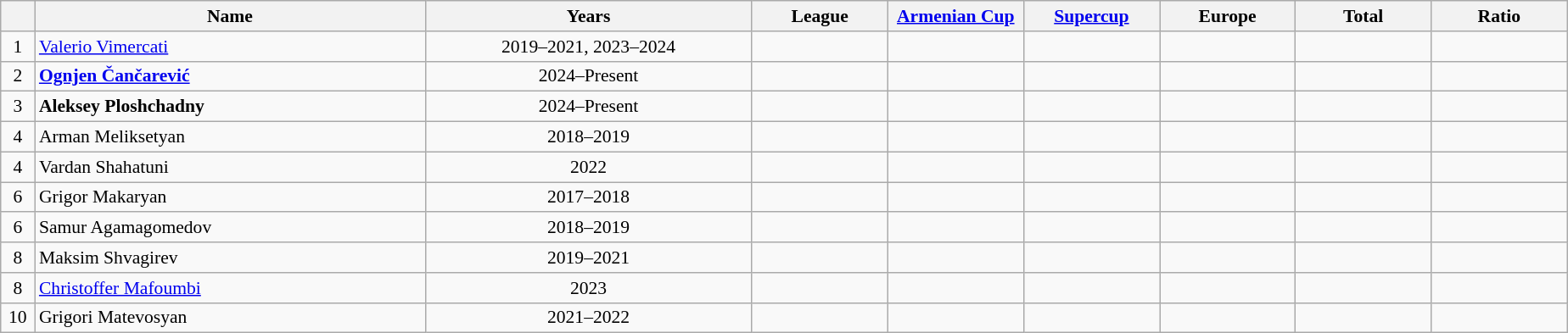<table class="wikitable sortable"  style="text-align:center; font-size:90%; ">
<tr>
<th width=20px></th>
<th width=300px>Name</th>
<th width=250px>Years</th>
<th width=100px>League</th>
<th width=100px><a href='#'>Armenian Cup</a></th>
<th width=100px><a href='#'>Supercup</a></th>
<th width=100px>Europe</th>
<th width=100px>Total</th>
<th width=100px>Ratio</th>
</tr>
<tr>
<td>1</td>
<td align="left"> <a href='#'>Valerio Vimercati</a></td>
<td>2019–2021, 2023–2024</td>
<td></td>
<td></td>
<td></td>
<td></td>
<td></td>
<td></td>
</tr>
<tr>
<td>2</td>
<td align="left"> <strong><a href='#'>Ognjen Čančarević</a></strong></td>
<td>2024–Present</td>
<td></td>
<td></td>
<td></td>
<td></td>
<td></td>
<td></td>
</tr>
<tr>
<td>3</td>
<td align="left"> <strong>Aleksey Ploshchadny</strong></td>
<td>2024–Present</td>
<td></td>
<td></td>
<td></td>
<td></td>
<td></td>
<td></td>
</tr>
<tr>
<td>4</td>
<td align="left"> Arman Meliksetyan</td>
<td>2018–2019</td>
<td></td>
<td></td>
<td></td>
<td></td>
<td></td>
<td></td>
</tr>
<tr>
<td>4</td>
<td align="left"> Vardan Shahatuni</td>
<td>2022</td>
<td></td>
<td></td>
<td></td>
<td></td>
<td></td>
<td></td>
</tr>
<tr>
<td>6</td>
<td align="left"> Grigor Makaryan</td>
<td>2017–2018</td>
<td></td>
<td></td>
<td></td>
<td></td>
<td></td>
<td></td>
</tr>
<tr>
<td>6</td>
<td align="left"> Samur Agamagomedov</td>
<td>2018–2019</td>
<td></td>
<td></td>
<td></td>
<td></td>
<td></td>
<td></td>
</tr>
<tr>
<td>8</td>
<td align="left"> Maksim Shvagirev</td>
<td>2019–2021</td>
<td></td>
<td></td>
<td></td>
<td></td>
<td></td>
<td></td>
</tr>
<tr>
<td>8</td>
<td align="left"> <a href='#'>Christoffer Mafoumbi</a></td>
<td>2023</td>
<td></td>
<td></td>
<td></td>
<td></td>
<td></td>
<td></td>
</tr>
<tr>
<td>10</td>
<td align="left"> Grigori Matevosyan</td>
<td>2021–2022</td>
<td></td>
<td></td>
<td></td>
<td></td>
<td></td>
<td></td>
</tr>
</table>
